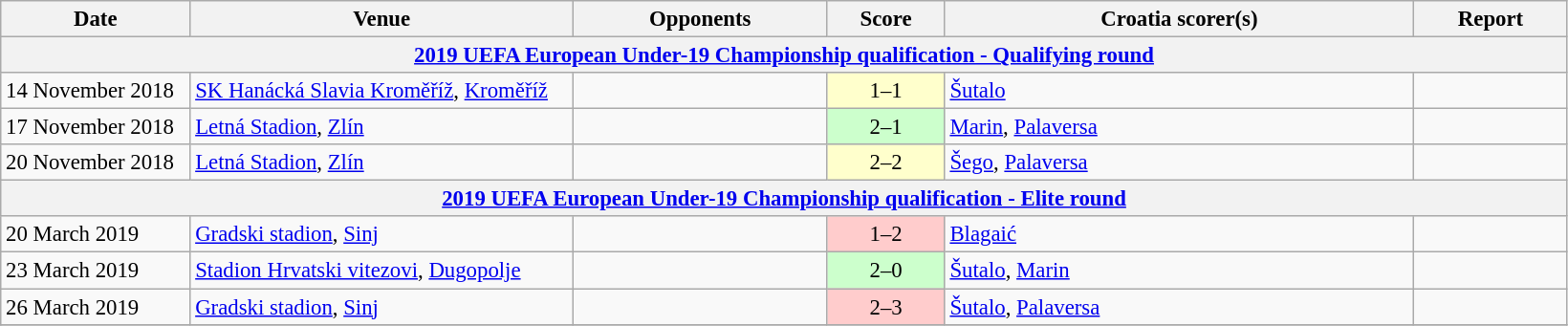<table class="wikitable" style="font-size:95%;">
<tr>
<th width=125>Date</th>
<th width=260>Venue</th>
<th width=170>Opponents</th>
<th width= 75>Score</th>
<th width=320>Croatia scorer(s)</th>
<th width=100>Report</th>
</tr>
<tr>
<th colspan=7><a href='#'>2019 UEFA European Under-19 Championship qualification - Qualifying round</a></th>
</tr>
<tr>
<td>14 November 2018</td>
<td><a href='#'>SK Hanácká Slavia Kroměříž</a>, <a href='#'>Kroměříž</a></td>
<td></td>
<td align=center bgcolor=#FFFFCC>1–1</td>
<td><a href='#'>Šutalo</a></td>
<td></td>
</tr>
<tr>
<td>17 November 2018</td>
<td><a href='#'>Letná Stadion</a>, <a href='#'>Zlín</a></td>
<td></td>
<td align=center bgcolor=#CCFFCC>2–1</td>
<td><a href='#'>Marin</a>, <a href='#'>Palaversa</a></td>
<td></td>
</tr>
<tr>
<td>20 November 2018</td>
<td><a href='#'>Letná Stadion</a>, <a href='#'>Zlín</a></td>
<td></td>
<td align=center bgcolor=#FFFFCC>2–2</td>
<td><a href='#'>Šego</a>, <a href='#'>Palaversa</a></td>
<td></td>
</tr>
<tr>
<th colspan=7><a href='#'>2019 UEFA European Under-19 Championship qualification - Elite round</a></th>
</tr>
<tr>
<td>20 March 2019</td>
<td><a href='#'>Gradski stadion</a>, <a href='#'>Sinj</a></td>
<td></td>
<td align=center bgcolor=#FFCCCC>1–2</td>
<td><a href='#'>Blagaić</a></td>
<td></td>
</tr>
<tr>
<td>23 March 2019</td>
<td><a href='#'>Stadion Hrvatski vitezovi</a>, <a href='#'>Dugopolje</a></td>
<td></td>
<td align=center bgcolor=#CCFFCC>2–0</td>
<td><a href='#'>Šutalo</a>, <a href='#'>Marin</a></td>
<td></td>
</tr>
<tr>
<td>26 March 2019</td>
<td><a href='#'>Gradski stadion</a>, <a href='#'>Sinj</a></td>
<td></td>
<td align=center bgcolor=#FFCCCC>2–3</td>
<td><a href='#'>Šutalo</a>, <a href='#'>Palaversa</a></td>
<td></td>
</tr>
<tr>
</tr>
</table>
